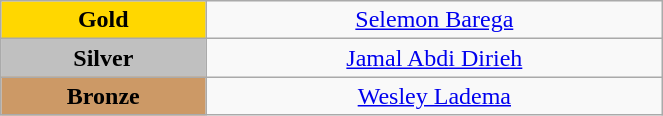<table class="wikitable" style=" text-align:center; " width="35%">
<tr>
<td style="background:gold"><strong>Gold</strong></td>
<td><a href='#'>Selemon Barega</a> <br><small></small></td>
</tr>
<tr>
<td style="background:silver"><strong>Silver</strong></td>
<td><a href='#'>Jamal Abdi Dirieh</a><br><small> </small></td>
</tr>
<tr>
<td style="background:#cc9966"><strong>Bronze</strong></td>
<td><a href='#'>Wesley Ladema</a> <br><small></small></td>
</tr>
</table>
